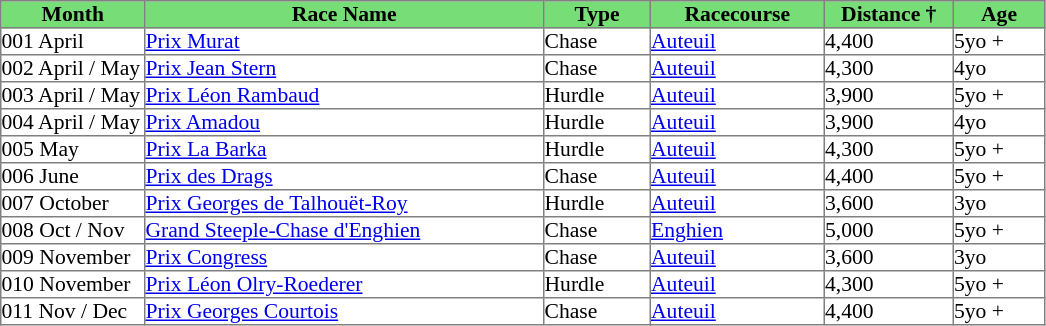<table class = "sortable" | border="1" cellpadding="0" style="border-collapse: collapse; font-size:90%">
<tr bgcolor="#77dd77" align="center">
<th width="95px"><strong>Month</strong><br></th>
<th width="265px"><strong>Race Name</strong><br></th>
<th width="70px"><strong>Type</strong><br></th>
<th width="115px"><strong>Racecourse</strong><br></th>
<th width="85px"><strong>Distance</strong> †<br></th>
<th width="60px"><strong>Age</strong><br></th>
</tr>
<tr>
<td><span>001</span> April</td>
<td><a href='#'>Prix Murat</a></td>
<td>Chase</td>
<td><a href='#'>Auteuil</a></td>
<td>4,400</td>
<td>5yo +</td>
</tr>
<tr>
<td><span>002</span> April / May</td>
<td><a href='#'>Prix Jean Stern</a></td>
<td>Chase</td>
<td><a href='#'>Auteuil</a></td>
<td>4,300</td>
<td>4yo</td>
</tr>
<tr>
<td><span>003</span> April / May</td>
<td><a href='#'>Prix Léon Rambaud</a></td>
<td>Hurdle</td>
<td><a href='#'>Auteuil</a></td>
<td>3,900</td>
<td>5yo +</td>
</tr>
<tr>
<td><span>004</span> April / May</td>
<td><a href='#'>Prix Amadou</a></td>
<td>Hurdle</td>
<td><a href='#'>Auteuil</a></td>
<td>3,900</td>
<td>4yo</td>
</tr>
<tr>
<td><span>005</span> May</td>
<td><a href='#'>Prix La Barka</a></td>
<td>Hurdle</td>
<td><a href='#'>Auteuil</a></td>
<td>4,300</td>
<td>5yo +</td>
</tr>
<tr>
<td><span>006</span> June</td>
<td><a href='#'>Prix des Drags</a></td>
<td>Chase</td>
<td><a href='#'>Auteuil</a></td>
<td>4,400</td>
<td>5yo +</td>
</tr>
<tr>
<td><span>007</span> October</td>
<td><a href='#'>Prix Georges de Talhouët-Roy</a></td>
<td>Hurdle</td>
<td><a href='#'>Auteuil</a></td>
<td>3,600</td>
<td>3yo</td>
</tr>
<tr>
<td><span>008</span> Oct / Nov</td>
<td><a href='#'>Grand Steeple-Chase d'Enghien</a></td>
<td>Chase</td>
<td><a href='#'>Enghien</a></td>
<td>5,000</td>
<td>5yo +</td>
</tr>
<tr>
<td><span>009</span> November</td>
<td><a href='#'>Prix Congress</a></td>
<td>Chase</td>
<td><a href='#'>Auteuil</a></td>
<td>3,600</td>
<td>3yo</td>
</tr>
<tr>
<td><span>010</span> November</td>
<td><a href='#'>Prix Léon Olry-Roederer</a></td>
<td>Hurdle</td>
<td><a href='#'>Auteuil</a></td>
<td>4,300</td>
<td>5yo +</td>
</tr>
<tr>
<td><span>011</span> Nov / Dec</td>
<td><a href='#'>Prix Georges Courtois</a></td>
<td>Chase</td>
<td><a href='#'>Auteuil</a></td>
<td>4,400</td>
<td>5yo +</td>
</tr>
</table>
